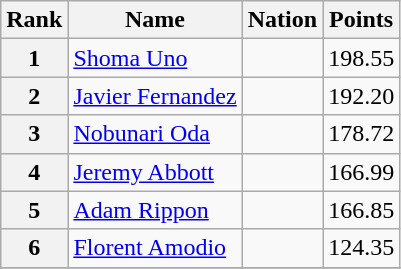<table class="wikitable sortable">
<tr>
<th>Rank</th>
<th>Name</th>
<th>Nation</th>
<th>Points</th>
</tr>
<tr>
<th>1</th>
<td><a href='#'>Shoma Uno</a></td>
<td></td>
<td align="center">198.55</td>
</tr>
<tr>
<th>2</th>
<td><a href='#'> Javier Fernandez</a></td>
<td></td>
<td align="center">192.20</td>
</tr>
<tr>
<th>3</th>
<td><a href='#'>Nobunari Oda</a></td>
<td></td>
<td align="center">178.72</td>
</tr>
<tr>
<th>4</th>
<td><a href='#'>Jeremy Abbott</a></td>
<td></td>
<td align="center">166.99</td>
</tr>
<tr>
<th>5</th>
<td><a href='#'>Adam Rippon</a></td>
<td></td>
<td align="center">166.85</td>
</tr>
<tr>
<th>6</th>
<td><a href='#'>Florent Amodio</a></td>
<td></td>
<td align="center">124.35</td>
</tr>
<tr>
</tr>
</table>
